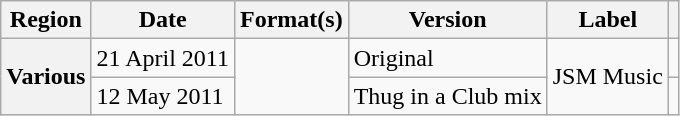<table class="wikitable plainrowheaders">
<tr>
<th scope="col">Region</th>
<th scope="col">Date</th>
<th scope="col">Format(s)</th>
<th scope="col">Version</th>
<th scope="col">Label</th>
<th scope="col"></th>
</tr>
<tr>
<th scope="row" rowspan="2">Various</th>
<td>21 April 2011</td>
<td rowspan="2"></td>
<td>Original</td>
<td rowspan="2">JSM Music</td>
<td style="text-align:center;"></td>
</tr>
<tr>
<td>12 May 2011</td>
<td>Thug in a Club mix</td>
<td style="text-align:center;"></td>
</tr>
</table>
